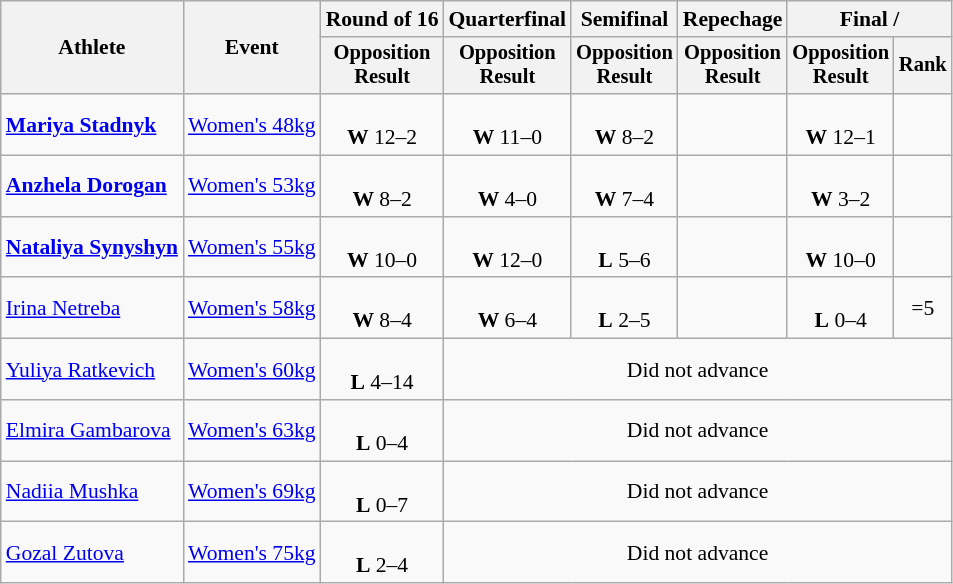<table class="wikitable" style="font-size:90%">
<tr>
<th rowspan="2">Athlete</th>
<th rowspan="2">Event</th>
<th>Round of 16</th>
<th>Quarterfinal</th>
<th>Semifinal</th>
<th>Repechage</th>
<th colspan=2>Final / </th>
</tr>
<tr style="font-size: 95%">
<th>Opposition<br>Result</th>
<th>Opposition<br>Result</th>
<th>Opposition<br>Result</th>
<th>Opposition<br>Result</th>
<th>Opposition<br>Result</th>
<th>Rank</th>
</tr>
<tr align=center>
<td align=left><strong><a href='#'>Mariya Stadnyk</a></strong></td>
<td align=left><a href='#'>Women's 48kg</a></td>
<td><br><strong>W</strong> 12–2</td>
<td><br><strong>W</strong> 11–0</td>
<td><br><strong>W</strong> 8–2</td>
<td></td>
<td><br><strong>W</strong> 12–1</td>
<td></td>
</tr>
<tr align=center>
<td align=left><strong><a href='#'>Anzhela Dorogan</a></strong></td>
<td align=left><a href='#'>Women's 53kg</a></td>
<td><br><strong>W</strong> 8–2</td>
<td><br><strong>W</strong> 4–0</td>
<td><br><strong>W</strong> 7–4</td>
<td></td>
<td><br><strong>W</strong> 3–2</td>
<td></td>
</tr>
<tr align=center>
<td align=left><strong><a href='#'>Nataliya Synyshyn</a></strong></td>
<td align=left><a href='#'>Women's 55kg</a></td>
<td><br><strong>W</strong> 10–0</td>
<td><br><strong>W</strong> 12–0</td>
<td><br><strong>L</strong> 5–6</td>
<td></td>
<td><br><strong>W</strong> 10–0</td>
<td></td>
</tr>
<tr align=center>
<td align=left><a href='#'>Irina Netreba</a></td>
<td align=left><a href='#'>Women's 58kg</a></td>
<td><br><strong>W</strong> 8–4</td>
<td><br><strong>W</strong> 6–4</td>
<td><br><strong>L</strong> 2–5</td>
<td></td>
<td><br><strong>L</strong> 0–4</td>
<td>=5</td>
</tr>
<tr align=center>
<td align=left><a href='#'>Yuliya Ratkevich</a></td>
<td align=left><a href='#'>Women's 60kg</a></td>
<td><br><strong>L</strong> 4–14</td>
<td colspan=5>Did not advance</td>
</tr>
<tr align=center>
<td align=left><a href='#'>Elmira Gambarova</a></td>
<td align=left><a href='#'>Women's 63kg</a></td>
<td><br><strong>L</strong> 0–4</td>
<td colspan=5>Did not advance</td>
</tr>
<tr align=center>
<td align=left><a href='#'>Nadiia Mushka</a></td>
<td align=left><a href='#'>Women's 69kg</a></td>
<td><br><strong>L</strong> 0–7</td>
<td colspan=5>Did not advance</td>
</tr>
<tr align=center>
<td align=left><a href='#'>Gozal Zutova</a></td>
<td align=left><a href='#'>Women's 75kg</a></td>
<td><br><strong>L</strong> 2–4</td>
<td colspan=5>Did not advance</td>
</tr>
</table>
